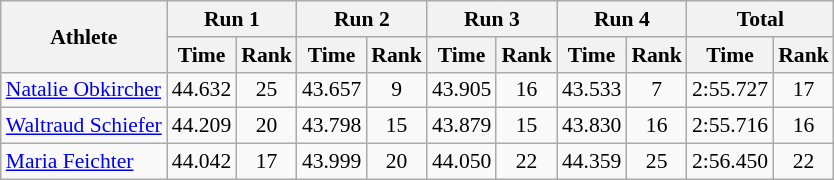<table class="wikitable" border="1" style="font-size:90%">
<tr>
<th rowspan="2">Athlete</th>
<th colspan="2">Run 1</th>
<th colspan="2">Run 2</th>
<th colspan="2">Run 3</th>
<th colspan="2">Run 4</th>
<th colspan="2">Total</th>
</tr>
<tr>
<th>Time</th>
<th>Rank</th>
<th>Time</th>
<th>Rank</th>
<th>Time</th>
<th>Rank</th>
<th>Time</th>
<th>Rank</th>
<th>Time</th>
<th>Rank</th>
</tr>
<tr>
<td><a href='#'>Natalie Obkircher</a></td>
<td align="center">44.632</td>
<td align="center">25</td>
<td align="center">43.657</td>
<td align="center">9</td>
<td align="center">43.905</td>
<td align="center">16</td>
<td align="center">43.533</td>
<td align="center">7</td>
<td align="center">2:55.727</td>
<td align="center">17</td>
</tr>
<tr>
<td><a href='#'>Waltraud Schiefer</a></td>
<td align="center">44.209</td>
<td align="center">20</td>
<td align="center">43.798</td>
<td align="center">15</td>
<td align="center">43.879</td>
<td align="center">15</td>
<td align="center">43.830</td>
<td align="center">16</td>
<td align="center">2:55.716</td>
<td align="center">16</td>
</tr>
<tr>
<td><a href='#'>Maria Feichter</a></td>
<td align="center">44.042</td>
<td align="center">17</td>
<td align="center">43.999</td>
<td align="center">20</td>
<td align="center">44.050</td>
<td align="center">22</td>
<td align="center">44.359</td>
<td align="center">25</td>
<td align="center">2:56.450</td>
<td align="center">22</td>
</tr>
</table>
